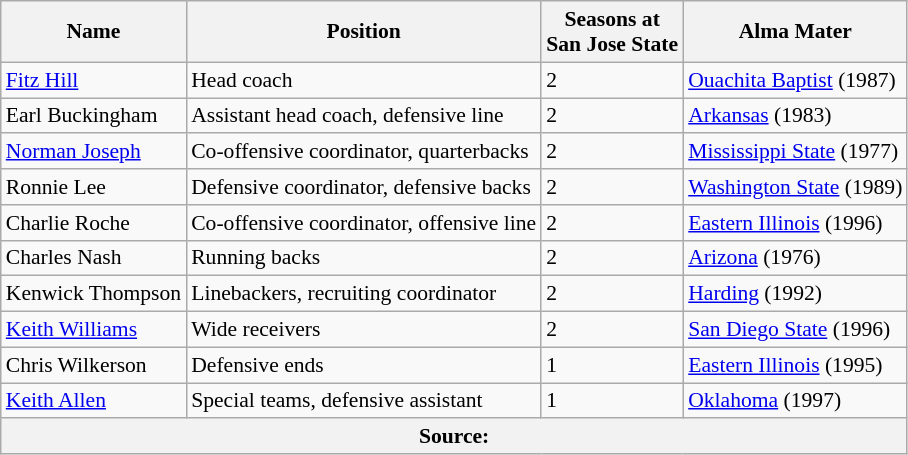<table class="wikitable" border="1" style="font-size:90%;">
<tr>
<th>Name</th>
<th>Position</th>
<th>Seasons at<br>San Jose State</th>
<th>Alma Mater</th>
</tr>
<tr>
<td><a href='#'>Fitz Hill</a></td>
<td>Head coach</td>
<td>2</td>
<td><a href='#'>Ouachita Baptist</a> (1987)</td>
</tr>
<tr>
<td>Earl Buckingham</td>
<td>Assistant head coach, defensive line</td>
<td>2</td>
<td><a href='#'>Arkansas</a> (1983)</td>
</tr>
<tr>
<td><a href='#'>Norman Joseph</a></td>
<td>Co-offensive coordinator, quarterbacks</td>
<td>2</td>
<td><a href='#'>Mississippi State</a> (1977)</td>
</tr>
<tr>
<td>Ronnie Lee</td>
<td>Defensive coordinator, defensive backs</td>
<td>2</td>
<td><a href='#'>Washington State</a> (1989)</td>
</tr>
<tr>
<td>Charlie Roche</td>
<td>Co-offensive coordinator, offensive line</td>
<td>2</td>
<td><a href='#'>Eastern Illinois</a> (1996)</td>
</tr>
<tr>
<td>Charles Nash</td>
<td>Running backs</td>
<td>2</td>
<td><a href='#'>Arizona</a> (1976)</td>
</tr>
<tr>
<td>Kenwick Thompson</td>
<td>Linebackers, recruiting coordinator</td>
<td>2</td>
<td><a href='#'>Harding</a> (1992)</td>
</tr>
<tr>
<td><a href='#'>Keith Williams</a></td>
<td>Wide receivers</td>
<td>2</td>
<td><a href='#'>San Diego State</a> (1996)</td>
</tr>
<tr>
<td>Chris Wilkerson</td>
<td>Defensive ends</td>
<td>1</td>
<td><a href='#'>Eastern Illinois</a> (1995)</td>
</tr>
<tr>
<td><a href='#'>Keith Allen</a></td>
<td>Special teams, defensive assistant</td>
<td>1</td>
<td><a href='#'>Oklahoma</a> (1997)</td>
</tr>
<tr>
<th align=center colspan=4>Source:</th>
</tr>
</table>
